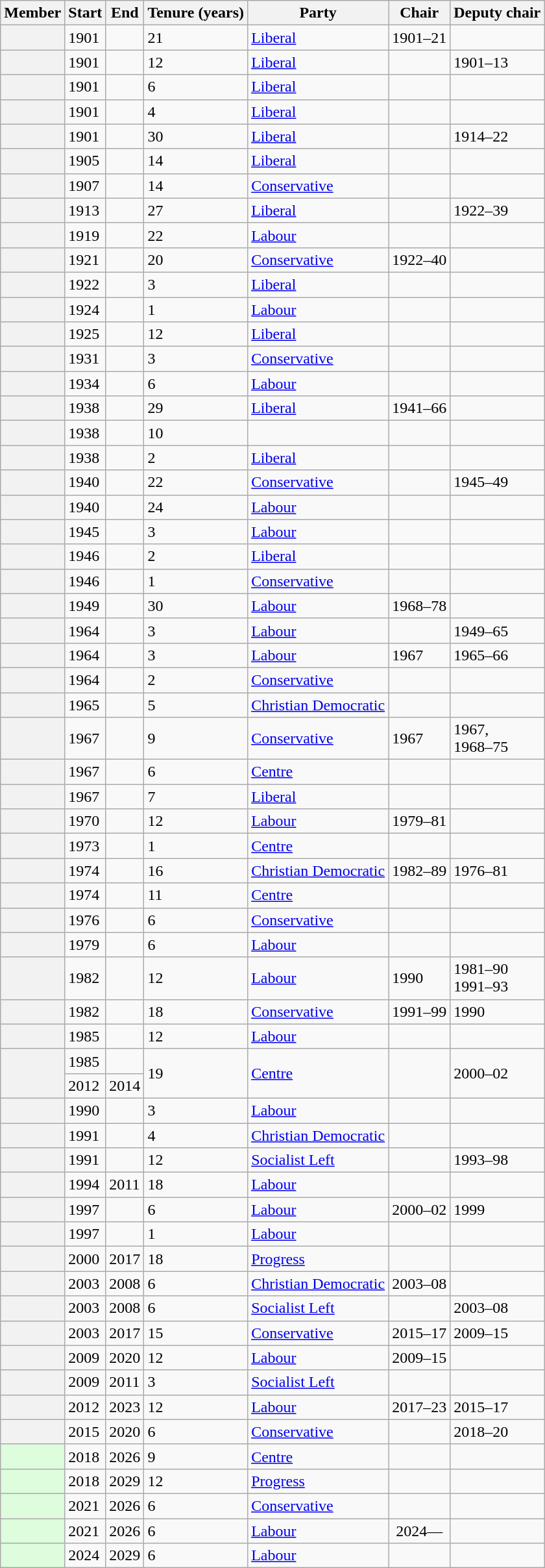<table class="wikitable plainrowheaders sortable">
<tr>
<th scope=col>Member</th>
<th scope=col>Start</th>
<th scope=col>End</th>
<th scope=col>Tenure (years)</th>
<th scope=col>Party</th>
<th scope=col>Chair</th>
<th scope=col>Deputy chair</th>
</tr>
<tr>
<th scope=row></th>
<td>1901</td>
<td></td>
<td>21</td>
<td><a href='#'>Liberal</a></td>
<td>1901–21</td>
<td align=center></td>
</tr>
<tr>
<th scope=row></th>
<td>1901</td>
<td></td>
<td>12</td>
<td><a href='#'>Liberal</a></td>
<td align=center></td>
<td>1901–13</td>
</tr>
<tr>
<th scope=row></th>
<td>1901</td>
<td></td>
<td>6</td>
<td><a href='#'>Liberal</a></td>
<td align=center></td>
<td align=center></td>
</tr>
<tr>
<th scope=row></th>
<td>1901</td>
<td></td>
<td>4</td>
<td><a href='#'>Liberal</a></td>
<td align=center></td>
<td align=center></td>
</tr>
<tr>
<th scope=row></th>
<td>1901</td>
<td></td>
<td>30</td>
<td><a href='#'>Liberal</a></td>
<td align=center></td>
<td>1914–22</td>
</tr>
<tr>
<th scope=row></th>
<td>1905</td>
<td></td>
<td>14</td>
<td><a href='#'>Liberal</a></td>
<td align=center></td>
<td align=center></td>
</tr>
<tr>
<th scope=row></th>
<td>1907</td>
<td></td>
<td>14</td>
<td><a href='#'>Conservative</a></td>
<td align=center></td>
<td align=center></td>
</tr>
<tr>
<th scope=row></th>
<td>1913</td>
<td></td>
<td>27</td>
<td><a href='#'>Liberal</a></td>
<td align=center></td>
<td>1922–39</td>
</tr>
<tr>
<th scope=row></th>
<td>1919</td>
<td></td>
<td>22</td>
<td><a href='#'>Labour</a></td>
<td align=center></td>
<td align=center></td>
</tr>
<tr>
<th scope=row></th>
<td>1921</td>
<td></td>
<td>20</td>
<td><a href='#'>Conservative</a></td>
<td>1922–40</td>
<td align=center></td>
</tr>
<tr>
<th scope=row></th>
<td>1922</td>
<td></td>
<td>3</td>
<td><a href='#'>Liberal</a></td>
<td align=center></td>
<td align=center></td>
</tr>
<tr>
<th scope=row></th>
<td>1924</td>
<td></td>
<td>1</td>
<td><a href='#'>Labour</a></td>
<td align=center></td>
<td align=center></td>
</tr>
<tr>
<th scope=row></th>
<td>1925</td>
<td></td>
<td>12</td>
<td><a href='#'>Liberal</a></td>
<td align=center></td>
<td align=center></td>
</tr>
<tr>
<th scope=row></th>
<td>1931</td>
<td></td>
<td>3</td>
<td><a href='#'>Conservative</a></td>
<td align=center></td>
<td align=center></td>
</tr>
<tr>
<th scope=row></th>
<td>1934</td>
<td></td>
<td>6</td>
<td><a href='#'>Labour</a></td>
<td align=center></td>
<td align=center></td>
</tr>
<tr>
<th scope=row></th>
<td>1938</td>
<td></td>
<td>29</td>
<td><a href='#'>Liberal</a></td>
<td>1941–66</td>
<td align=center></td>
</tr>
<tr>
<th scope=row></th>
<td>1938</td>
<td></td>
<td>10</td>
<td></td>
<td align=center></td>
<td align=center></td>
</tr>
<tr>
<th scope=row></th>
<td>1938</td>
<td></td>
<td>2</td>
<td><a href='#'>Liberal</a></td>
<td align=center></td>
<td align=center></td>
</tr>
<tr>
<th scope=row></th>
<td>1940</td>
<td></td>
<td>22</td>
<td><a href='#'>Conservative</a></td>
<td align=center></td>
<td>1945–49</td>
</tr>
<tr>
<th scope=row></th>
<td>1940</td>
<td></td>
<td>24</td>
<td><a href='#'>Labour</a></td>
<td align=center></td>
<td align=center></td>
</tr>
<tr>
<th scope=row></th>
<td>1945</td>
<td></td>
<td>3</td>
<td><a href='#'>Labour</a></td>
<td align=center></td>
<td align=center></td>
</tr>
<tr>
<th scope=row></th>
<td>1946</td>
<td></td>
<td>2</td>
<td><a href='#'>Liberal</a></td>
<td align=center></td>
<td align=center></td>
</tr>
<tr>
<th scope=row></th>
<td>1946</td>
<td></td>
<td>1</td>
<td><a href='#'>Conservative</a></td>
<td align=center></td>
<td align=center></td>
</tr>
<tr>
<th scope=row></th>
<td>1949</td>
<td></td>
<td>30</td>
<td><a href='#'>Labour</a></td>
<td>1968–78</td>
<td align=center></td>
</tr>
<tr>
<th scope=row></th>
<td>1964</td>
<td></td>
<td>3</td>
<td><a href='#'>Labour</a></td>
<td align=center></td>
<td>1949–65</td>
</tr>
<tr>
<th scope=row></th>
<td>1964</td>
<td></td>
<td>3</td>
<td><a href='#'>Labour</a></td>
<td>1967</td>
<td>1965–66</td>
</tr>
<tr>
<th scope=row></th>
<td>1964</td>
<td></td>
<td>2</td>
<td><a href='#'>Conservative</a></td>
<td align=center></td>
<td align=center></td>
</tr>
<tr>
<th scope=row></th>
<td>1965</td>
<td></td>
<td>5</td>
<td><a href='#'>Christian Democratic</a></td>
<td align=center></td>
<td align=center></td>
</tr>
<tr>
<th scope=row></th>
<td>1967</td>
<td></td>
<td>9</td>
<td><a href='#'>Conservative</a></td>
<td>1967</td>
<td>1967,<br>1968–75</td>
</tr>
<tr>
<th scope=row></th>
<td>1967</td>
<td></td>
<td>6</td>
<td><a href='#'>Centre</a></td>
<td align=center></td>
<td align=center></td>
</tr>
<tr>
<th scope=row></th>
<td>1967</td>
<td></td>
<td>7</td>
<td><a href='#'>Liberal</a></td>
<td align=center></td>
<td align=center></td>
</tr>
<tr>
<th scope=row></th>
<td>1970</td>
<td></td>
<td>12</td>
<td><a href='#'>Labour</a></td>
<td>1979–81</td>
<td align=center></td>
</tr>
<tr>
<th scope=row></th>
<td>1973</td>
<td></td>
<td>1</td>
<td><a href='#'>Centre</a></td>
<td align=center></td>
<td align=center></td>
</tr>
<tr>
<th scope=row></th>
<td>1974</td>
<td></td>
<td>16</td>
<td><a href='#'>Christian Democratic</a></td>
<td>1982–89</td>
<td>1976–81</td>
</tr>
<tr>
<th scope=row></th>
<td>1974</td>
<td></td>
<td>11</td>
<td><a href='#'>Centre</a></td>
<td align=center></td>
<td align=center></td>
</tr>
<tr>
<th scope=row></th>
<td>1976</td>
<td></td>
<td>6</td>
<td><a href='#'>Conservative</a></td>
<td align=center></td>
<td align=center></td>
</tr>
<tr>
<th scope=row></th>
<td>1979</td>
<td></td>
<td>6</td>
<td><a href='#'>Labour</a></td>
<td align=center></td>
<td align=center></td>
</tr>
<tr>
<th scope=row></th>
<td>1982</td>
<td></td>
<td>12</td>
<td><a href='#'>Labour</a></td>
<td>1990</td>
<td>1981–90<br>1991–93</td>
</tr>
<tr>
<th scope=row></th>
<td>1982</td>
<td></td>
<td>18</td>
<td><a href='#'>Conservative</a></td>
<td>1991–99</td>
<td>1990</td>
</tr>
<tr>
<th scope=row></th>
<td>1985</td>
<td></td>
<td>12</td>
<td><a href='#'>Labour</a></td>
<td align=center></td>
<td align=center></td>
</tr>
<tr>
<th scope=row rowspan=2></th>
<td>1985</td>
<td></td>
<td rowspan=2>19</td>
<td rowspan=2><a href='#'>Centre</a></td>
<td align=center rowspan=2></td>
<td rowspan=2>2000–02</td>
</tr>
<tr>
<td>2012</td>
<td>2014</td>
</tr>
<tr>
<th scope=row></th>
<td>1990</td>
<td></td>
<td>3</td>
<td><a href='#'>Labour</a></td>
<td align=center></td>
<td align=center></td>
</tr>
<tr>
<th scope=row></th>
<td>1991</td>
<td></td>
<td>4</td>
<td><a href='#'>Christian Democratic</a></td>
<td align=center></td>
<td align=center></td>
</tr>
<tr>
<th scope=row></th>
<td>1991</td>
<td></td>
<td>12</td>
<td><a href='#'>Socialist Left</a></td>
<td align=center></td>
<td>1993–98</td>
</tr>
<tr>
<th scope=row></th>
<td>1994</td>
<td>2011</td>
<td>18</td>
<td><a href='#'>Labour</a></td>
<td align=center></td>
<td align=center></td>
</tr>
<tr>
<th scope=row></th>
<td>1997</td>
<td></td>
<td>6</td>
<td><a href='#'>Labour</a></td>
<td>2000–02</td>
<td>1999</td>
</tr>
<tr>
<th scope=row></th>
<td>1997</td>
<td></td>
<td>1</td>
<td><a href='#'>Labour</a></td>
<td align=center></td>
<td align=center></td>
</tr>
<tr>
<th scope=row></th>
<td>2000</td>
<td>2017</td>
<td>18</td>
<td><a href='#'>Progress</a></td>
<td align=center></td>
<td align=center></td>
</tr>
<tr>
<th scope=row></th>
<td>2003</td>
<td>2008</td>
<td>6</td>
<td><a href='#'>Christian Democratic</a></td>
<td>2003–08</td>
<td align=center></td>
</tr>
<tr>
<th scope=row></th>
<td>2003</td>
<td>2008</td>
<td>6</td>
<td><a href='#'>Socialist Left</a></td>
<td align=center></td>
<td>2003–08</td>
</tr>
<tr>
<th scope=row></th>
<td>2003</td>
<td>2017</td>
<td>15</td>
<td><a href='#'>Conservative</a></td>
<td align=center>2015–17</td>
<td>2009–15</td>
</tr>
<tr>
<th scope="row"></th>
<td>2009</td>
<td>2020</td>
<td>12</td>
<td><a href='#'>Labour</a></td>
<td>2009–15</td>
<td align=center></td>
</tr>
<tr>
<th scope=row></th>
<td>2009</td>
<td>2011</td>
<td>3</td>
<td><a href='#'>Socialist Left</a></td>
<td align=center></td>
<td align=center></td>
</tr>
<tr>
<th scope=row><strong></strong></th>
<td>2012</td>
<td>2023</td>
<td>12</td>
<td><a href='#'>Labour</a></td>
<td align=center>2017–23</td>
<td>2015–17</td>
</tr>
<tr>
<th scope="row"></th>
<td>2015</td>
<td>2020</td>
<td>6</td>
<td><a href='#'>Conservative</a></td>
<td align=center></td>
<td>2018–20</td>
</tr>
<tr>
<th scope="row" style="background-color: #DDFDDD"><strong></strong></th>
<td>2018</td>
<td>2026</td>
<td>9</td>
<td><a href='#'>Centre</a></td>
<td align=center></td>
<td align=center></td>
</tr>
<tr>
<th scope="row" style="background-color: #DDFDDD"><strong></strong></th>
<td>2018</td>
<td>2029</td>
<td>12</td>
<td><a href='#'>Progress</a></td>
<td align=center></td>
<td align=center></td>
</tr>
<tr>
<th scope="row" style="background-color: #DDFDDD"></th>
<td>2021</td>
<td>2026</td>
<td>6</td>
<td><a href='#'>Conservative</a></td>
<td align=center></td>
<td align=center></td>
</tr>
<tr>
<th scope="row" style="background-color: #DDFDDD"></th>
<td>2021</td>
<td>2026</td>
<td>6</td>
<td><a href='#'>Labour</a></td>
<td align=center>2024—</td>
<td align=center></td>
</tr>
<tr>
<th scope="row" style="background-color: #DDFDDD"></th>
<td>2024</td>
<td>2029</td>
<td>6</td>
<td><a href='#'>Labour</a></td>
<td align=center></td>
<td align=center></td>
</tr>
</table>
